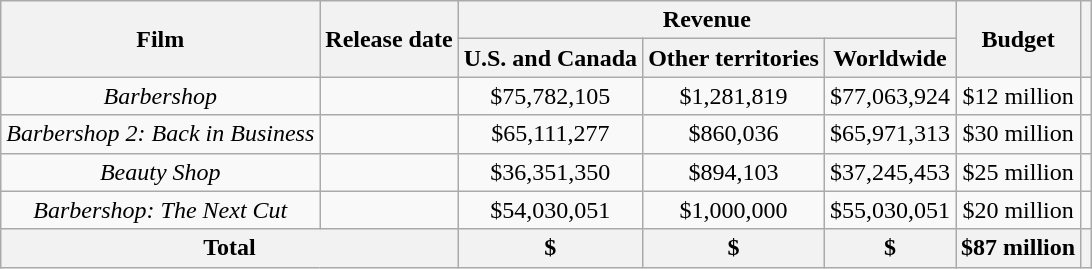<table class="wikitable" border="1" style="text-align: center;">
<tr>
<th rowspan="2">Film</th>
<th rowspan="2">Release date</th>
<th colspan="3">Revenue</th>
<th rowspan="2">Budget</th>
<th rowspan="2"></th>
</tr>
<tr>
<th>U.S. and Canada</th>
<th>Other territories</th>
<th>Worldwide</th>
</tr>
<tr>
<td><em>Barbershop</em></td>
<td></td>
<td>$75,782,105</td>
<td>$1,281,819</td>
<td>$77,063,924</td>
<td>$12 million</td>
<td></td>
</tr>
<tr>
<td><em>Barbershop 2: Back in Business</em></td>
<td></td>
<td>$65,111,277</td>
<td>$860,036</td>
<td>$65,971,313</td>
<td>$30 million</td>
<td></td>
</tr>
<tr>
<td><em>Beauty Shop</em></td>
<td></td>
<td>$36,351,350</td>
<td>$894,103</td>
<td>$37,245,453</td>
<td>$25 million</td>
<td></td>
</tr>
<tr>
<td><em>Barbershop: The Next Cut</em></td>
<td></td>
<td>$54,030,051</td>
<td>$1,000,000</td>
<td>$55,030,051</td>
<td>$20 million</td>
<td></td>
</tr>
<tr>
<th colspan="2">Total</th>
<th><strong>$</strong></th>
<th><strong>$</strong></th>
<th><strong>$</strong></th>
<th>$87 million</th>
<th></th>
</tr>
</table>
